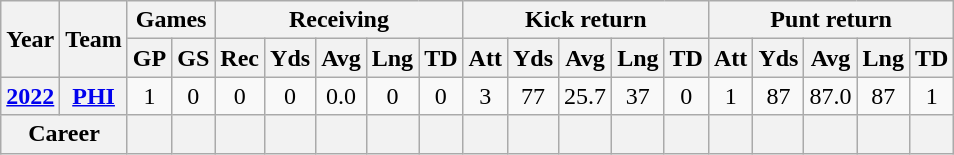<table class="wikitable" style="text-align:center">
<tr>
<th rowspan="2">Year</th>
<th rowspan="2">Team</th>
<th colspan="2">Games</th>
<th colspan="5">Receiving</th>
<th colspan="5">Kick return</th>
<th colspan="5">Punt return</th>
</tr>
<tr>
<th>GP</th>
<th>GS</th>
<th>Rec</th>
<th>Yds</th>
<th>Avg</th>
<th>Lng</th>
<th>TD</th>
<th>Att</th>
<th>Yds</th>
<th>Avg</th>
<th>Lng</th>
<th>TD</th>
<th>Att</th>
<th>Yds</th>
<th>Avg</th>
<th>Lng</th>
<th>TD</th>
</tr>
<tr>
<th><a href='#'>2022</a></th>
<th><a href='#'>PHI</a></th>
<td>1</td>
<td>0</td>
<td>0</td>
<td>0</td>
<td>0.0</td>
<td>0</td>
<td>0</td>
<td>3</td>
<td>77</td>
<td>25.7</td>
<td>37</td>
<td>0</td>
<td>1</td>
<td>87</td>
<td>87.0</td>
<td>87</td>
<td>1</td>
</tr>
<tr>
<th colspan="2">Career</th>
<th></th>
<th></th>
<th></th>
<th></th>
<th></th>
<th></th>
<th></th>
<th></th>
<th></th>
<th></th>
<th></th>
<th></th>
<th></th>
<th></th>
<th></th>
<th></th>
<th></th>
</tr>
</table>
